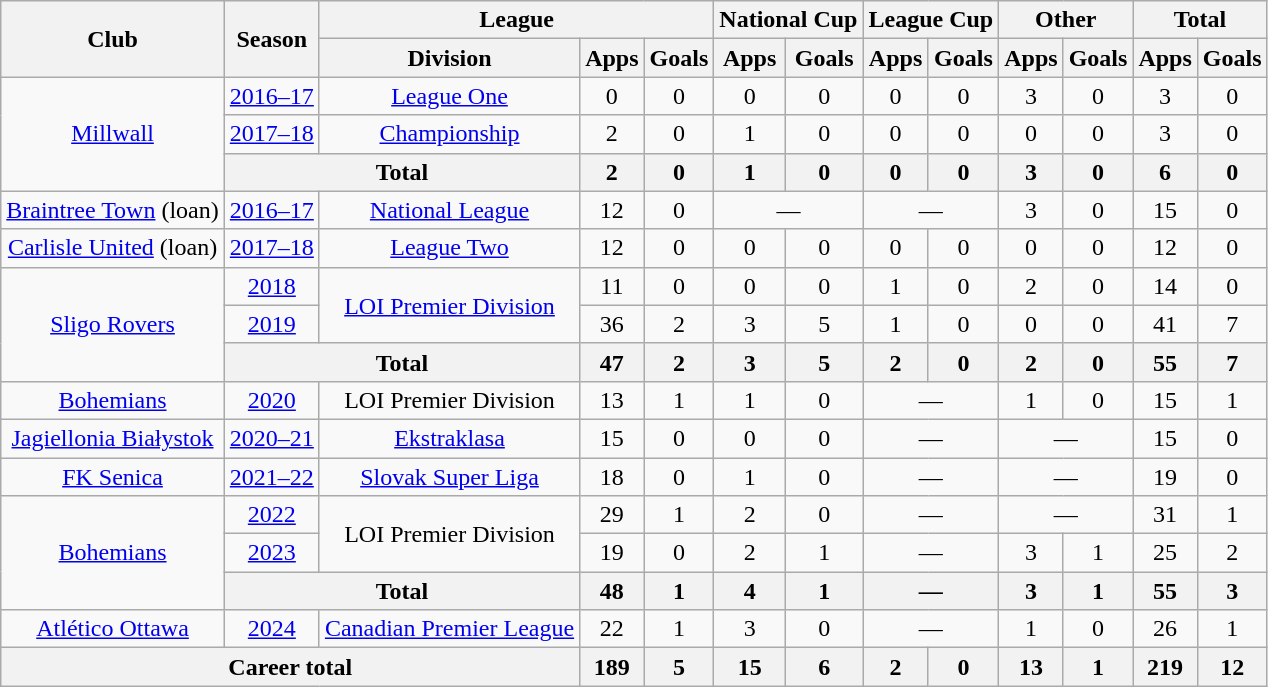<table class=wikitable style="text-align: center">
<tr>
<th rowspan="2">Club</th>
<th rowspan="2">Season</th>
<th colspan="3">League</th>
<th colspan="2">National Cup</th>
<th colspan="2">League Cup</th>
<th colspan="2">Other</th>
<th colspan="2">Total</th>
</tr>
<tr>
<th>Division</th>
<th>Apps</th>
<th>Goals</th>
<th>Apps</th>
<th>Goals</th>
<th>Apps</th>
<th>Goals</th>
<th>Apps</th>
<th>Goals</th>
<th>Apps</th>
<th>Goals</th>
</tr>
<tr>
<td rowspan="3"><a href='#'>Millwall</a></td>
<td><a href='#'>2016–17</a></td>
<td><a href='#'>League One</a></td>
<td>0</td>
<td>0</td>
<td>0</td>
<td>0</td>
<td>0</td>
<td>0</td>
<td>3</td>
<td>0</td>
<td>3</td>
<td>0</td>
</tr>
<tr>
<td><a href='#'>2017–18</a></td>
<td><a href='#'>Championship</a></td>
<td>2</td>
<td>0</td>
<td>1</td>
<td>0</td>
<td>0</td>
<td>0</td>
<td>0</td>
<td>0</td>
<td>3</td>
<td>0</td>
</tr>
<tr>
<th colspan="2">Total</th>
<th>2</th>
<th>0</th>
<th>1</th>
<th>0</th>
<th>0</th>
<th>0</th>
<th>3</th>
<th>0</th>
<th>6</th>
<th>0</th>
</tr>
<tr>
<td><a href='#'>Braintree Town</a> (loan)</td>
<td><a href='#'>2016–17</a></td>
<td><a href='#'>National League</a></td>
<td>12</td>
<td>0</td>
<td colspan="2">—</td>
<td colspan="2">—</td>
<td>3</td>
<td>0</td>
<td>15</td>
<td>0</td>
</tr>
<tr>
<td><a href='#'>Carlisle United</a> (loan)</td>
<td><a href='#'>2017–18</a></td>
<td><a href='#'>League Two</a></td>
<td>12</td>
<td>0</td>
<td>0</td>
<td>0</td>
<td>0</td>
<td>0</td>
<td>0</td>
<td>0</td>
<td>12</td>
<td>0</td>
</tr>
<tr>
<td rowspan="3"><a href='#'>Sligo Rovers</a></td>
<td><a href='#'>2018</a></td>
<td rowspan="2"><a href='#'>LOI Premier Division</a></td>
<td>11</td>
<td>0</td>
<td>0</td>
<td>0</td>
<td>1</td>
<td>0</td>
<td>2</td>
<td>0</td>
<td>14</td>
<td>0</td>
</tr>
<tr>
<td><a href='#'>2019</a></td>
<td>36</td>
<td>2</td>
<td>3</td>
<td>5</td>
<td>1</td>
<td>0</td>
<td>0</td>
<td>0</td>
<td>41</td>
<td>7</td>
</tr>
<tr>
<th colspan="2">Total</th>
<th>47</th>
<th>2</th>
<th>3</th>
<th>5</th>
<th>2</th>
<th>0</th>
<th>2</th>
<th>0</th>
<th>55</th>
<th>7</th>
</tr>
<tr>
<td><a href='#'>Bohemians</a></td>
<td><a href='#'>2020</a></td>
<td>LOI Premier Division</td>
<td>13</td>
<td>1</td>
<td>1</td>
<td>0</td>
<td colspan="2">—</td>
<td>1</td>
<td>0</td>
<td>15</td>
<td>1</td>
</tr>
<tr>
<td><a href='#'>Jagiellonia Białystok</a></td>
<td><a href='#'>2020–21</a></td>
<td><a href='#'>Ekstraklasa</a></td>
<td>15</td>
<td>0</td>
<td>0</td>
<td>0</td>
<td colspan="2">—</td>
<td colspan="2">—</td>
<td>15</td>
<td>0</td>
</tr>
<tr>
<td><a href='#'>FK Senica</a></td>
<td><a href='#'>2021–22</a></td>
<td><a href='#'>Slovak Super Liga</a></td>
<td>18</td>
<td>0</td>
<td>1</td>
<td>0</td>
<td colspan="2">—</td>
<td colspan="2">—</td>
<td>19</td>
<td>0</td>
</tr>
<tr>
<td rowspan="3"><a href='#'>Bohemians</a></td>
<td><a href='#'>2022</a></td>
<td rowspan="2">LOI Premier Division</td>
<td>29</td>
<td>1</td>
<td>2</td>
<td>0</td>
<td colspan="2">—</td>
<td colspan="2">—</td>
<td>31</td>
<td>1</td>
</tr>
<tr>
<td><a href='#'>2023</a></td>
<td>19</td>
<td>0</td>
<td>2</td>
<td>1</td>
<td colspan="2">—</td>
<td>3</td>
<td>1</td>
<td>25</td>
<td>2</td>
</tr>
<tr>
<th colspan="2">Total</th>
<th>48</th>
<th>1</th>
<th>4</th>
<th>1</th>
<th colspan="2">—</th>
<th>3</th>
<th>1</th>
<th>55</th>
<th>3</th>
</tr>
<tr>
<td><a href='#'>Atlético Ottawa</a></td>
<td><a href='#'>2024</a></td>
<td><a href='#'>Canadian Premier League</a></td>
<td>22</td>
<td>1</td>
<td>3</td>
<td>0</td>
<td colspan="2">—</td>
<td>1</td>
<td>0</td>
<td>26</td>
<td>1</td>
</tr>
<tr>
<th colspan="3">Career total</th>
<th>189</th>
<th>5</th>
<th>15</th>
<th>6</th>
<th>2</th>
<th>0</th>
<th>13</th>
<th>1</th>
<th>219</th>
<th>12</th>
</tr>
</table>
